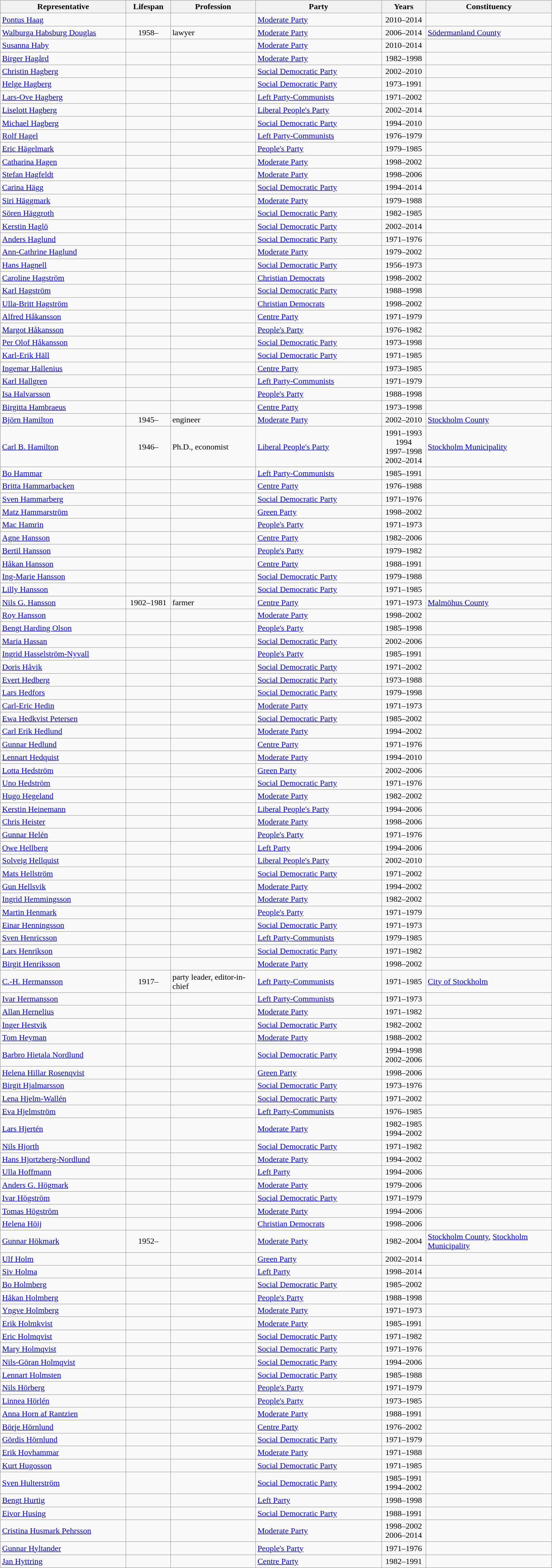<table class="wikitable">
<tr>
<th style="width:15em">Representative</th>
<th style="width:5em">Lifespan</th>
<th style="width:10em">Profession</th>
<th style="width:15em">Party</th>
<th style="width:5em">Years</th>
<th style="width:15em">Constituency</th>
</tr>
<tr>
<td><a href='#'>Pontus Haag</a></td>
<td align=center></td>
<td></td>
<td> <a href='#'>Moderate Party</a></td>
<td align=center>2010–2014</td>
<td></td>
</tr>
<tr>
<td><a href='#'>Walburga Habsburg Douglas</a></td>
<td align=center>1958–</td>
<td>lawyer</td>
<td> <a href='#'>Moderate Party</a></td>
<td align=center>2006–2014</td>
<td><a href='#'>Södermanland County</a></td>
</tr>
<tr>
<td><a href='#'>Susanna Haby</a></td>
<td align=center></td>
<td></td>
<td> <a href='#'>Moderate Party</a></td>
<td align=center>2010–2014</td>
<td></td>
</tr>
<tr>
<td><a href='#'>Birger Hagård</a></td>
<td align=center></td>
<td></td>
<td> <a href='#'>Moderate Party</a></td>
<td align=center>1982–1998</td>
<td></td>
</tr>
<tr>
<td><a href='#'>Christin Hagberg</a></td>
<td align=center></td>
<td></td>
<td> <a href='#'>Social Democratic Party</a></td>
<td align=center>2002–2010</td>
<td></td>
</tr>
<tr>
<td><a href='#'>Helge Hagberg</a></td>
<td align=center></td>
<td></td>
<td> <a href='#'>Social Democratic Party</a></td>
<td align=center>1973–1991</td>
<td></td>
</tr>
<tr>
<td><a href='#'>Lars-Ove Hagberg</a></td>
<td align=center></td>
<td></td>
<td> <a href='#'>Left Party-Communists</a></td>
<td align=center>1971–2002</td>
<td></td>
</tr>
<tr>
<td><a href='#'>Liselott Hagberg</a></td>
<td align=center></td>
<td></td>
<td> <a href='#'>Liberal People's Party</a></td>
<td align=center>2002–2014</td>
<td></td>
</tr>
<tr>
<td><a href='#'>Michael Hagberg</a></td>
<td align=center></td>
<td></td>
<td> <a href='#'>Social Democratic Party</a></td>
<td align=center>1994–2010</td>
<td></td>
</tr>
<tr>
<td><a href='#'>Rolf Hagel</a></td>
<td align=center></td>
<td></td>
<td> <a href='#'>Left Party-Communists</a></td>
<td align=center>1976–1979</td>
<td></td>
</tr>
<tr>
<td><a href='#'>Eric Hägelmark</a></td>
<td align=center></td>
<td></td>
<td> <a href='#'>People's Party</a></td>
<td align=center>1979–1985</td>
<td></td>
</tr>
<tr>
<td><a href='#'>Catharina Hagen</a></td>
<td align=center></td>
<td></td>
<td> <a href='#'>Moderate Party</a></td>
<td align=center>1998–2002</td>
<td></td>
</tr>
<tr>
<td><a href='#'>Stefan Hagfeldt</a></td>
<td align=center></td>
<td></td>
<td> <a href='#'>Moderate Party</a></td>
<td align=center>1998–2006</td>
<td></td>
</tr>
<tr>
<td><a href='#'>Carina Hägg</a></td>
<td align=center></td>
<td></td>
<td> <a href='#'>Social Democratic Party</a></td>
<td align=center>1994–2014</td>
<td></td>
</tr>
<tr>
<td><a href='#'>Siri Häggmark</a></td>
<td align=center></td>
<td></td>
<td> <a href='#'>Moderate Party</a></td>
<td align=center>1979–1988</td>
<td></td>
</tr>
<tr>
<td><a href='#'>Sören Häggroth</a></td>
<td align=center></td>
<td></td>
<td> <a href='#'>Social Democratic Party</a></td>
<td align=center>1982–1985</td>
<td></td>
</tr>
<tr>
<td><a href='#'>Kerstin Haglö</a></td>
<td align=center></td>
<td></td>
<td> <a href='#'>Social Democratic Party</a></td>
<td align=center>2002–2014</td>
<td></td>
</tr>
<tr>
<td><a href='#'>Anders Haglund</a></td>
<td align=center></td>
<td></td>
<td> <a href='#'>Social Democratic Party</a></td>
<td align=center>1971–1976</td>
<td></td>
</tr>
<tr>
<td><a href='#'>Ann-Cathrine Haglund</a></td>
<td align=center></td>
<td></td>
<td> <a href='#'>Moderate Party</a></td>
<td align=center>1979–2002</td>
<td></td>
</tr>
<tr>
<td><a href='#'>Hans Hagnell</a></td>
<td align=center></td>
<td></td>
<td> <a href='#'>Social Democratic Party</a></td>
<td align=center>1956–1973</td>
<td></td>
</tr>
<tr>
<td><a href='#'>Caroline Hagström</a></td>
<td align=center></td>
<td></td>
<td> <a href='#'>Christian Democrats</a></td>
<td align=center>1998–2002</td>
<td></td>
</tr>
<tr>
<td><a href='#'>Karl Hagström</a></td>
<td align=center></td>
<td></td>
<td> <a href='#'>Social Democratic Party</a></td>
<td align=center>1988–1998</td>
<td></td>
</tr>
<tr>
<td><a href='#'>Ulla-Britt Hagström</a></td>
<td align=center></td>
<td></td>
<td> <a href='#'>Christian Democrats</a></td>
<td align=center>1998–2002</td>
<td></td>
</tr>
<tr>
<td><a href='#'>Alfred Håkansson</a></td>
<td align=center></td>
<td></td>
<td> <a href='#'>Centre Party</a></td>
<td align=center>1971–1979</td>
<td></td>
</tr>
<tr>
<td><a href='#'>Margot Håkansson</a></td>
<td align=center></td>
<td></td>
<td> <a href='#'>People's Party</a></td>
<td align=center>1976–1982</td>
<td></td>
</tr>
<tr>
<td><a href='#'>Per Olof Håkansson</a></td>
<td align=center></td>
<td></td>
<td> <a href='#'>Social Democratic Party</a></td>
<td align=center>1973–1998</td>
<td></td>
</tr>
<tr>
<td><a href='#'>Karl-Erik Häll</a></td>
<td align=center></td>
<td></td>
<td> <a href='#'>Social Democratic Party</a></td>
<td align=center>1971–1985</td>
<td></td>
</tr>
<tr>
<td><a href='#'>Ingemar Hallenius</a></td>
<td align=center></td>
<td></td>
<td> <a href='#'>Centre Party</a></td>
<td align=center>1973–1985</td>
<td></td>
</tr>
<tr>
<td><a href='#'>Karl Hallgren</a></td>
<td align=center></td>
<td></td>
<td> <a href='#'>Left Party-Communists</a></td>
<td align=center>1971–1979</td>
<td></td>
</tr>
<tr>
<td><a href='#'>Isa Halvarsson</a></td>
<td align=center></td>
<td></td>
<td> <a href='#'>People's Party</a></td>
<td align=center>1988–1998</td>
<td></td>
</tr>
<tr>
<td><a href='#'>Birgitta Hambraeus</a></td>
<td align=center></td>
<td></td>
<td> <a href='#'>Centre Party</a></td>
<td align=center>1973–1998</td>
<td></td>
</tr>
<tr>
<td><a href='#'>Björn Hamilton</a></td>
<td align=center>1945–</td>
<td>engineer</td>
<td> <a href='#'>Moderate Party</a></td>
<td align=center>2002–2010</td>
<td><a href='#'>Stockholm County</a></td>
</tr>
<tr>
<td><a href='#'>Carl B. Hamilton</a></td>
<td align=center>1946–</td>
<td>Ph.D., economist</td>
<td> <a href='#'>Liberal People's Party</a></td>
<td align=center>1991–1993<br>1994<br>1997–1998<br>2002–2014</td>
<td><a href='#'>Stockholm Municipality</a></td>
</tr>
<tr>
<td><a href='#'>Bo Hammar</a></td>
<td align=center></td>
<td></td>
<td> <a href='#'>Left Party-Communists</a></td>
<td align=center>1985–1991</td>
<td></td>
</tr>
<tr>
<td><a href='#'>Britta Hammarbacken</a></td>
<td align=center></td>
<td></td>
<td> <a href='#'>Centre Party</a></td>
<td align=center>1976–1988</td>
<td></td>
</tr>
<tr>
<td><a href='#'>Sven Hammarberg</a></td>
<td align=center></td>
<td></td>
<td> <a href='#'>Social Democratic Party</a></td>
<td align=center>1971–1976</td>
<td></td>
</tr>
<tr>
<td><a href='#'>Matz Hammarström</a></td>
<td align=center></td>
<td></td>
<td> <a href='#'>Green Party</a></td>
<td align=center>1998–2002</td>
<td></td>
</tr>
<tr>
<td><a href='#'>Mac Hamrin</a></td>
<td align=center></td>
<td></td>
<td> <a href='#'>People's Party</a></td>
<td align=center>1971–1973</td>
<td></td>
</tr>
<tr>
<td><a href='#'>Agne Hansson</a></td>
<td align=center></td>
<td></td>
<td> <a href='#'>Centre Party</a></td>
<td align=center>1982–2006</td>
<td></td>
</tr>
<tr>
<td><a href='#'>Bertil Hansson</a></td>
<td align=center></td>
<td></td>
<td> <a href='#'>People's Party</a></td>
<td align=center>1979–1982</td>
<td></td>
</tr>
<tr>
<td><a href='#'>Håkan Hansson</a></td>
<td align=center></td>
<td></td>
<td> <a href='#'>Centre Party</a></td>
<td align=center>1988–1991</td>
<td></td>
</tr>
<tr>
<td><a href='#'>Ing-Marie Hansson</a></td>
<td align=center></td>
<td></td>
<td> <a href='#'>Social Democratic Party</a></td>
<td align=center>1979–1988</td>
<td></td>
</tr>
<tr>
<td><a href='#'>Lilly Hansson</a></td>
<td align=center></td>
<td></td>
<td> <a href='#'>Social Democratic Party</a></td>
<td align=center>1971–1985</td>
<td></td>
</tr>
<tr>
<td><a href='#'>Nils G. Hansson</a></td>
<td align=center>1902–1981</td>
<td>farmer</td>
<td> <a href='#'>Centre Party</a></td>
<td align=center>1971–1973</td>
<td><a href='#'>Malmöhus County</a></td>
</tr>
<tr>
<td><a href='#'>Roy Hansson</a></td>
<td align=center></td>
<td></td>
<td> <a href='#'>Moderate Party</a></td>
<td align=center>1998–2002</td>
<td></td>
</tr>
<tr>
<td><a href='#'>Bengt Harding Olson</a></td>
<td align=center></td>
<td></td>
<td> <a href='#'>People's Party</a></td>
<td align=center>1985–1998</td>
<td></td>
</tr>
<tr>
<td><a href='#'>Maria Hassan</a></td>
<td align=center></td>
<td></td>
<td> <a href='#'>Social Democratic Party</a></td>
<td align=center>2002–2006</td>
<td></td>
</tr>
<tr>
<td><a href='#'>Ingrid Hasselström-Nyvall</a></td>
<td align=center></td>
<td></td>
<td> <a href='#'>People's Party</a></td>
<td align=center>1985–1991</td>
<td></td>
</tr>
<tr>
<td><a href='#'>Doris Håvik</a></td>
<td align=center></td>
<td></td>
<td> <a href='#'>Social Democratic Party</a></td>
<td align=center>1971–2002</td>
<td></td>
</tr>
<tr>
<td><a href='#'>Evert Hedberg</a></td>
<td align=center></td>
<td></td>
<td> <a href='#'>Social Democratic Party</a></td>
<td align=center>1973–1988</td>
<td></td>
</tr>
<tr>
<td><a href='#'>Lars Hedfors</a></td>
<td align=center></td>
<td></td>
<td> <a href='#'>Social Democratic Party</a></td>
<td align=center>1979–1998</td>
<td></td>
</tr>
<tr>
<td><a href='#'>Carl-Eric Hedin</a></td>
<td align=center></td>
<td></td>
<td> <a href='#'>Moderate Party</a></td>
<td align=center>1971–1973</td>
<td></td>
</tr>
<tr>
<td><a href='#'>Ewa Hedkvist Petersen</a></td>
<td align=center></td>
<td></td>
<td> <a href='#'>Social Democratic Party</a></td>
<td align=center>1985–2002</td>
<td></td>
</tr>
<tr>
<td><a href='#'>Carl Erik Hedlund</a></td>
<td align=center></td>
<td></td>
<td> <a href='#'>Moderate Party</a></td>
<td align=center>1994–2002</td>
<td></td>
</tr>
<tr>
<td><a href='#'>Gunnar Hedlund</a></td>
<td align=center></td>
<td></td>
<td> <a href='#'>Centre Party</a></td>
<td align=center>1971–1976</td>
<td></td>
</tr>
<tr>
<td><a href='#'>Lennart Hedquist</a></td>
<td align=center></td>
<td></td>
<td> <a href='#'>Moderate Party</a></td>
<td align=center>1994–2010</td>
<td></td>
</tr>
<tr>
<td><a href='#'>Lotta Hedström</a></td>
<td align=center></td>
<td></td>
<td> <a href='#'>Green Party</a></td>
<td align=center>2002–2006</td>
<td></td>
</tr>
<tr>
<td><a href='#'>Uno Hedström</a></td>
<td align=center></td>
<td></td>
<td> <a href='#'>Social Democratic Party</a></td>
<td align=center>1971–1976</td>
<td></td>
</tr>
<tr>
<td><a href='#'>Hugo Hegeland</a></td>
<td align=center></td>
<td></td>
<td> <a href='#'>Moderate Party</a></td>
<td align=center>1982–2002</td>
<td></td>
</tr>
<tr>
<td><a href='#'>Kerstin Heinemann</a></td>
<td align=center></td>
<td></td>
<td> <a href='#'>Liberal People's Party</a></td>
<td align=center>1994–2006</td>
<td></td>
</tr>
<tr>
<td><a href='#'>Chris Heister</a></td>
<td align=center></td>
<td></td>
<td> <a href='#'>Moderate Party</a></td>
<td align=center>1998–2006</td>
<td></td>
</tr>
<tr>
<td><a href='#'>Gunnar Helén</a></td>
<td align=center></td>
<td></td>
<td> <a href='#'>People's Party</a></td>
<td align=center>1971–1976</td>
<td></td>
</tr>
<tr>
<td><a href='#'>Owe Hellberg</a></td>
<td align=center></td>
<td></td>
<td> <a href='#'>Left Party</a></td>
<td align=center>1994–2006</td>
<td></td>
</tr>
<tr>
<td><a href='#'>Solveig Hellquist</a></td>
<td align=center></td>
<td></td>
<td> <a href='#'>Liberal People's Party</a></td>
<td align=center>2002–2010</td>
<td></td>
</tr>
<tr>
<td><a href='#'>Mats Hellström</a></td>
<td align=center></td>
<td></td>
<td> <a href='#'>Social Democratic Party</a></td>
<td align=center>1971–2002</td>
<td></td>
</tr>
<tr>
<td><a href='#'>Gun Hellsvik</a></td>
<td align=center></td>
<td></td>
<td> <a href='#'>Moderate Party</a></td>
<td align=center>1994–2002</td>
<td></td>
</tr>
<tr>
<td><a href='#'>Ingrid Hemmingsson</a></td>
<td align=center></td>
<td></td>
<td> <a href='#'>Moderate Party</a></td>
<td align=center>1982–2002</td>
<td></td>
</tr>
<tr>
<td><a href='#'>Martin Henmark</a></td>
<td align=center></td>
<td></td>
<td> <a href='#'>People's Party</a></td>
<td align=center>1971–1979</td>
<td></td>
</tr>
<tr>
<td><a href='#'>Einar Henningsson</a></td>
<td align=center></td>
<td></td>
<td> <a href='#'>Social Democratic Party</a></td>
<td align=center>1971–1973</td>
<td></td>
</tr>
<tr>
<td><a href='#'>Sven Henricsson</a></td>
<td align=center></td>
<td></td>
<td> <a href='#'>Left Party-Communists</a></td>
<td align=center>1979–1985</td>
<td></td>
</tr>
<tr>
<td><a href='#'>Lars Henrikson</a></td>
<td align=center></td>
<td></td>
<td> <a href='#'>Social Democratic Party</a></td>
<td align=center>1971–1982</td>
<td></td>
</tr>
<tr>
<td><a href='#'>Birgit Henriksson</a></td>
<td align=center></td>
<td></td>
<td> <a href='#'>Moderate Party</a></td>
<td align=center>1998–2002</td>
<td></td>
</tr>
<tr>
<td><a href='#'>C.-H. Hermansson</a></td>
<td align=center>1917–</td>
<td>party leader, editor-in-chief</td>
<td> <a href='#'>Left Party-Communists</a></td>
<td align=center>1971–1985</td>
<td><a href='#'>City of Stockholm</a></td>
</tr>
<tr>
<td><a href='#'>Ivar Hermansson</a></td>
<td align=center></td>
<td></td>
<td> <a href='#'>Left Party-Communists</a></td>
<td align=center>1971–1973</td>
<td></td>
</tr>
<tr>
<td><a href='#'>Allan Hernelius</a></td>
<td align=center></td>
<td></td>
<td> <a href='#'>Moderate Party</a></td>
<td align=center>1971–1982</td>
<td></td>
</tr>
<tr>
<td><a href='#'>Inger Hestvik</a></td>
<td align=center></td>
<td></td>
<td> <a href='#'>Social Democratic Party</a></td>
<td align=center>1982–2002</td>
<td></td>
</tr>
<tr>
<td><a href='#'>Tom Heyman</a></td>
<td align=center></td>
<td></td>
<td> <a href='#'>Moderate Party</a></td>
<td align=center>1988–2002</td>
<td></td>
</tr>
<tr>
<td><a href='#'>Barbro Hietala Nordlund</a></td>
<td align=center></td>
<td></td>
<td> <a href='#'>Social Democratic Party</a></td>
<td align=center>1994–1998<br>2002–2006</td>
<td></td>
</tr>
<tr>
<td><a href='#'>Helena Hillar Rosenqvist</a></td>
<td align=center></td>
<td></td>
<td> <a href='#'>Green Party</a></td>
<td align=center>1998–2006</td>
<td></td>
</tr>
<tr>
<td><a href='#'>Birgit Hjalmarsson</a></td>
<td align=center></td>
<td></td>
<td> <a href='#'>Social Democratic Party</a></td>
<td align=center>1973–1976</td>
<td></td>
</tr>
<tr>
<td><a href='#'>Lena Hjelm-Wallén</a></td>
<td align=center></td>
<td></td>
<td> <a href='#'>Social Democratic Party</a></td>
<td align=center>1971–2002</td>
<td></td>
</tr>
<tr>
<td><a href='#'>Eva Hjelmström</a></td>
<td align=center></td>
<td></td>
<td> <a href='#'>Left Party-Communists</a></td>
<td align=center>1976–1985</td>
<td></td>
</tr>
<tr>
<td><a href='#'>Lars Hjertén</a></td>
<td align=center></td>
<td></td>
<td> <a href='#'>Moderate Party</a></td>
<td align=center>1982–1985<br>1994–2002</td>
<td></td>
</tr>
<tr>
<td><a href='#'>Nils Hjorth</a></td>
<td align=center></td>
<td></td>
<td> <a href='#'>Social Democratic Party</a></td>
<td align=center>1971–1982</td>
<td></td>
</tr>
<tr>
<td><a href='#'>Hans Hjortzberg-Nordlund</a></td>
<td align=center></td>
<td></td>
<td> <a href='#'>Moderate Party</a></td>
<td align=center>1994–2002</td>
<td></td>
</tr>
<tr>
<td><a href='#'>Ulla Hoffmann</a></td>
<td align=center></td>
<td></td>
<td> <a href='#'>Left Party</a></td>
<td align=center>1994–2006</td>
<td></td>
</tr>
<tr>
<td><a href='#'>Anders G. Högmark</a></td>
<td align=center></td>
<td></td>
<td> <a href='#'>Moderate Party</a></td>
<td align=center>1979–2006</td>
<td></td>
</tr>
<tr>
<td><a href='#'>Ivar Högström</a></td>
<td align=center></td>
<td></td>
<td> <a href='#'>Social Democratic Party</a></td>
<td align=center>1971–1979</td>
<td></td>
</tr>
<tr>
<td><a href='#'>Tomas Högström</a></td>
<td align=center></td>
<td></td>
<td> <a href='#'>Moderate Party</a></td>
<td align=center>1994–2006</td>
<td></td>
</tr>
<tr>
<td><a href='#'>Helena Höij</a></td>
<td align=center></td>
<td></td>
<td> <a href='#'>Christian Democrats</a></td>
<td align=center>1998–2006</td>
<td></td>
</tr>
<tr>
<td><a href='#'>Gunnar Hökmark</a></td>
<td align=center>1952–</td>
<td></td>
<td> <a href='#'>Moderate Party</a></td>
<td align=center>1982–2004</td>
<td><a href='#'>Stockholm County</a>, <a href='#'>Stockholm Municipality</a></td>
</tr>
<tr>
<td><a href='#'>Ulf Holm</a></td>
<td align=center></td>
<td></td>
<td> <a href='#'>Green Party</a></td>
<td align=center>2002–2014</td>
<td></td>
</tr>
<tr>
<td><a href='#'>Siv Holma</a></td>
<td align=center></td>
<td></td>
<td> <a href='#'>Left Party</a></td>
<td align=center>1998–2014</td>
<td></td>
</tr>
<tr>
<td><a href='#'>Bo Holmberg</a></td>
<td align=center></td>
<td></td>
<td> <a href='#'>Social Democratic Party</a></td>
<td align=center>1985–2002</td>
<td></td>
</tr>
<tr>
<td><a href='#'>Håkan Holmberg</a></td>
<td align=center></td>
<td></td>
<td> <a href='#'>People's Party</a></td>
<td align=center>1988–1998</td>
<td></td>
</tr>
<tr>
<td><a href='#'>Yngve Holmberg</a></td>
<td align=center></td>
<td></td>
<td> <a href='#'>Moderate Party</a></td>
<td align=center>1971–1973</td>
<td></td>
</tr>
<tr>
<td><a href='#'>Erik Holmkvist</a></td>
<td align=center></td>
<td></td>
<td> <a href='#'>Moderate Party</a></td>
<td align=center>1985–1991</td>
<td></td>
</tr>
<tr>
<td><a href='#'>Eric Holmqvist</a></td>
<td align=center></td>
<td></td>
<td> <a href='#'>Social Democratic Party</a></td>
<td align=center>1971–1982</td>
<td></td>
</tr>
<tr>
<td><a href='#'>Mary Holmqvist</a></td>
<td align=center></td>
<td></td>
<td> <a href='#'>Social Democratic Party</a></td>
<td align=center>1971–1976</td>
<td></td>
</tr>
<tr>
<td><a href='#'>Nils-Göran Holmqvist</a></td>
<td align=center></td>
<td></td>
<td> <a href='#'>Social Democratic Party</a></td>
<td align=center>1994–2006</td>
<td></td>
</tr>
<tr>
<td><a href='#'>Lennart Holmsten</a></td>
<td align=center></td>
<td></td>
<td> <a href='#'>Social Democratic Party</a></td>
<td align=center>1985–1988</td>
<td></td>
</tr>
<tr>
<td><a href='#'>Nils Hörberg</a></td>
<td align=center></td>
<td></td>
<td> <a href='#'>People's Party</a></td>
<td align=center>1971–1979</td>
<td></td>
</tr>
<tr>
<td><a href='#'>Linnea Hörlén</a></td>
<td align=center></td>
<td></td>
<td> <a href='#'>People's Party</a></td>
<td align=center>1973–1985</td>
<td></td>
</tr>
<tr>
<td><a href='#'>Anna Horn af Rantzien</a></td>
<td align=center></td>
<td></td>
<td> <a href='#'>Moderate Party</a></td>
<td align=center>1988–1991</td>
<td></td>
</tr>
<tr>
<td><a href='#'>Börje Hörnlund</a></td>
<td align=center></td>
<td></td>
<td> <a href='#'>Centre Party</a></td>
<td align=center>1976–2002</td>
<td></td>
</tr>
<tr>
<td><a href='#'>Gördis Hörnlund</a></td>
<td align=center></td>
<td></td>
<td> <a href='#'>Social Democratic Party</a></td>
<td align=center>1971–1979</td>
<td></td>
</tr>
<tr>
<td><a href='#'>Erik Hovhammar</a></td>
<td align=center></td>
<td></td>
<td> <a href='#'>Moderate Party</a></td>
<td align=center>1971–1988</td>
<td></td>
</tr>
<tr>
<td><a href='#'>Kurt Hugosson</a></td>
<td align=center></td>
<td></td>
<td> <a href='#'>Social Democratic Party</a></td>
<td align=center>1971–1985</td>
<td></td>
</tr>
<tr>
<td><a href='#'>Sven Hulterström</a></td>
<td align=center></td>
<td></td>
<td> <a href='#'>Social Democratic Party</a></td>
<td align=center>1985–1991<br>1994–2002</td>
<td></td>
</tr>
<tr>
<td><a href='#'>Bengt Hurtig</a></td>
<td align=center></td>
<td></td>
<td> <a href='#'>Left Party</a></td>
<td align=center>1998–1998</td>
<td></td>
</tr>
<tr>
<td><a href='#'>Eivor Husing</a></td>
<td align=center></td>
<td></td>
<td> <a href='#'>Social Democratic Party</a></td>
<td align=center>1988–1991</td>
<td></td>
</tr>
<tr>
<td><a href='#'>Cristina Husmark Pehrsson</a></td>
<td align=center></td>
<td></td>
<td> <a href='#'>Moderate Party</a></td>
<td align=center>1998–2002<br>2006–2014</td>
<td></td>
</tr>
<tr>
<td><a href='#'>Gunnar Hyltander</a></td>
<td align=center></td>
<td></td>
<td> <a href='#'>People's Party</a></td>
<td align=center>1971–1976</td>
<td></td>
</tr>
<tr>
<td><a href='#'>Jan Hyttring</a></td>
<td align=center></td>
<td></td>
<td> <a href='#'>Centre Party</a></td>
<td align=center>1982–1991</td>
<td></td>
</tr>
</table>
